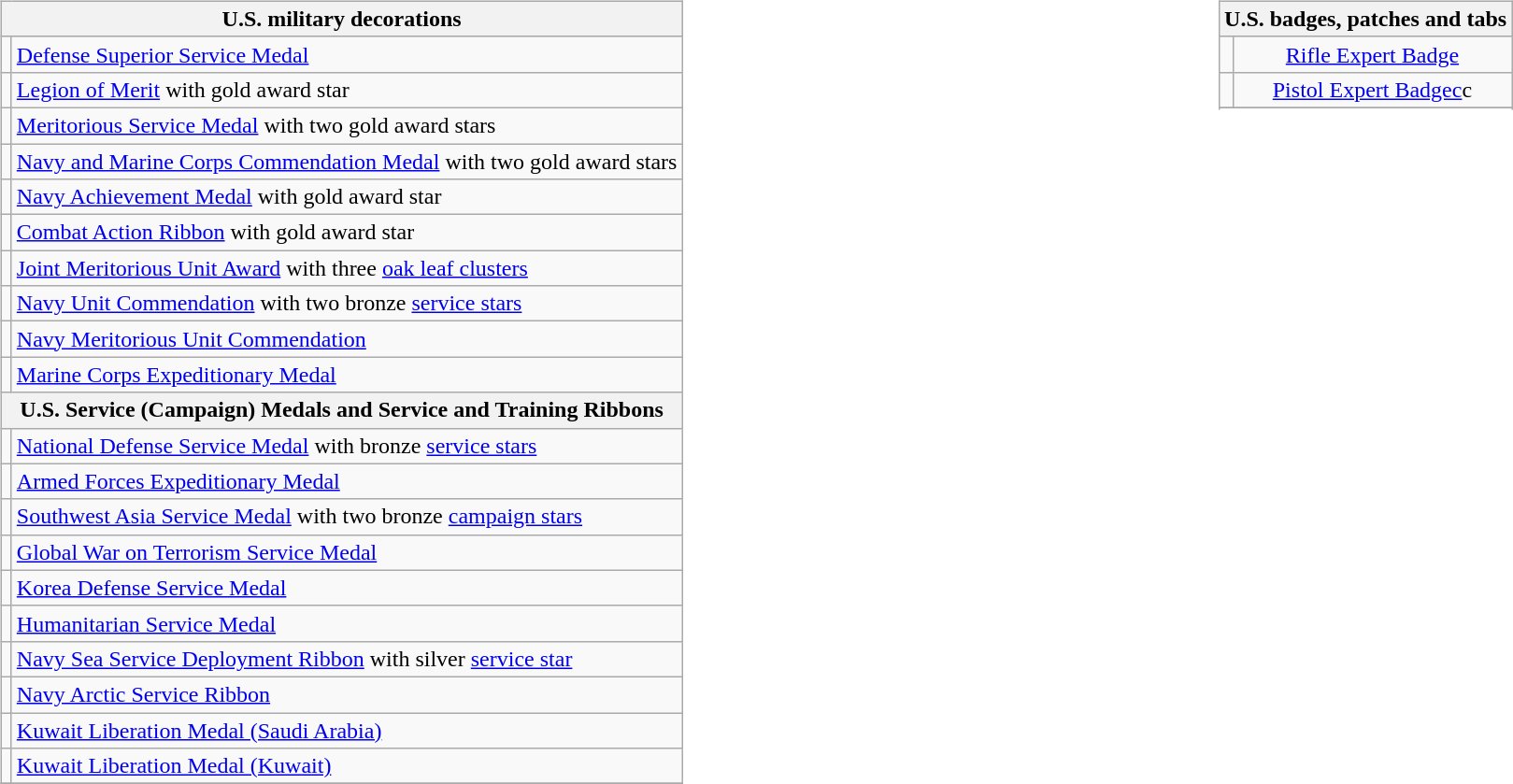<table style="width:100%;">
<tr>
<td valign="top"><br><table class="wikitable">
<tr style="background:#ccf; text-align:center;">
<th colspan="2"><strong>U.S. military decorations</strong></th>
</tr>
<tr>
<td></td>
<td><a href='#'>Defense Superior Service Medal</a></td>
</tr>
<tr>
<td></td>
<td><a href='#'>Legion of Merit</a> with gold award star</td>
</tr>
<tr>
<td></td>
<td><a href='#'>Meritorious Service Medal</a> with two gold award stars</td>
</tr>
<tr>
<td></td>
<td><a href='#'>Navy and Marine Corps Commendation Medal</a> with two gold award stars</td>
</tr>
<tr>
<td></td>
<td><a href='#'>Navy Achievement Medal</a> with gold award star</td>
</tr>
<tr>
<td></td>
<td><a href='#'>Combat Action Ribbon</a> with gold award star</td>
</tr>
<tr>
<td></td>
<td><a href='#'>Joint Meritorious Unit Award</a> with three <a href='#'>oak leaf clusters</a></td>
</tr>
<tr>
<td></td>
<td><a href='#'>Navy Unit Commendation</a> with two bronze <a href='#'>service stars</a></td>
</tr>
<tr>
<td></td>
<td><a href='#'>Navy Meritorious Unit Commendation</a></td>
</tr>
<tr>
<td></td>
<td><a href='#'>Marine Corps Expeditionary Medal</a></td>
</tr>
<tr>
<th colspan="2"><strong>U.S. Service (Campaign) Medals and Service and Training Ribbons</strong></th>
</tr>
<tr>
<td></td>
<td><a href='#'>National Defense Service Medal</a> with bronze <a href='#'>service stars</a></td>
</tr>
<tr>
<td></td>
<td><a href='#'>Armed Forces Expeditionary Medal</a></td>
</tr>
<tr>
<td></td>
<td><a href='#'>Southwest Asia Service Medal</a> with two bronze <a href='#'>campaign stars</a></td>
</tr>
<tr>
<td></td>
<td><a href='#'>Global War on Terrorism Service Medal</a></td>
</tr>
<tr>
<td></td>
<td><a href='#'>Korea Defense Service Medal</a></td>
</tr>
<tr>
<td></td>
<td><a href='#'>Humanitarian Service Medal</a></td>
</tr>
<tr>
<td></td>
<td><a href='#'>Navy Sea Service Deployment Ribbon</a> with silver <a href='#'>service star</a></td>
</tr>
<tr>
<td></td>
<td><a href='#'>Navy Arctic Service Ribbon</a></td>
</tr>
<tr>
<td></td>
<td><a href='#'>Kuwait Liberation Medal (Saudi Arabia)</a></td>
</tr>
<tr>
<td></td>
<td><a href='#'>Kuwait Liberation Medal (Kuwait)</a></td>
</tr>
<tr>
</tr>
</table>
</td>
<td valign="top"><br><table class="wikitable">
<tr style="background:#ccf; text-align:center;">
<th colspan="2"><strong>U.S. badges, patches and tabs</strong></th>
</tr>
<tr>
<td align=center></td>
<td align=center><a href='#'>Rifle Expert Badge</a></td>
</tr>
<tr>
<td align=center></td>
<td align=center><a href='#'>Pistol Expert Badgec</a>c</td>
</tr>
<tr>
</tr>
<tr>
</tr>
<tr>
</tr>
</table>
</td>
</tr>
</table>
